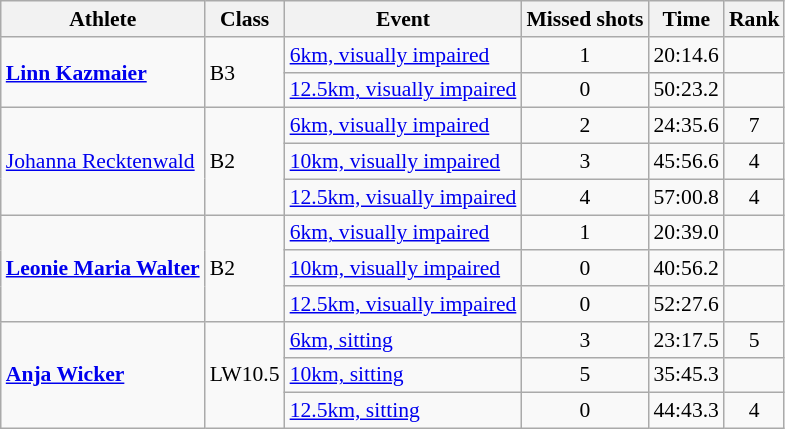<table class=wikitable style="font-size:90%">
<tr>
<th>Athlete</th>
<th>Class</th>
<th>Event</th>
<th>Missed shots</th>
<th>Time</th>
<th>Rank</th>
</tr>
<tr>
<td rowspan=2><strong><a href='#'>Linn Kazmaier</a><br></strong></td>
<td rowspan=2>B3</td>
<td><a href='#'>6km, visually impaired</a></td>
<td align="center">1</td>
<td align="center">20:14.6</td>
<td align="center"></td>
</tr>
<tr>
<td><a href='#'>12.5km, visually impaired</a></td>
<td align="center">0</td>
<td align="center">50:23.2</td>
<td align="center"></td>
</tr>
<tr>
<td rowspan=3><a href='#'>Johanna Recktenwald</a><br></td>
<td rowspan=3>B2</td>
<td><a href='#'>6km, visually impaired</a></td>
<td align="center">2</td>
<td align="center">24:35.6</td>
<td align="center">7</td>
</tr>
<tr>
<td><a href='#'>10km, visually impaired</a></td>
<td align="center">3</td>
<td align="center">45:56.6</td>
<td align="center">4</td>
</tr>
<tr>
<td><a href='#'>12.5km, visually impaired</a></td>
<td align="center">4</td>
<td align="center">57:00.8</td>
<td align="center">4</td>
</tr>
<tr>
<td rowspan=3><strong><a href='#'>Leonie Maria Walter</a><br></strong></td>
<td rowspan=3>B2</td>
<td><a href='#'>6km, visually impaired</a></td>
<td align="center">1</td>
<td align="center">20:39.0</td>
<td align="center"></td>
</tr>
<tr>
<td><a href='#'>10km, visually impaired</a></td>
<td align="center">0</td>
<td align="center">40:56.2</td>
<td align="center"></td>
</tr>
<tr>
<td><a href='#'>12.5km, visually impaired</a></td>
<td align="center">0</td>
<td align="center">52:27.6</td>
<td align="center"></td>
</tr>
<tr>
<td rowspan=3><strong><a href='#'>Anja Wicker</a></strong></td>
<td rowspan=3>LW10.5</td>
<td><a href='#'>6km, sitting</a></td>
<td align="center">3</td>
<td align="center">23:17.5</td>
<td align="center">5</td>
</tr>
<tr>
<td><a href='#'>10km, sitting</a></td>
<td align="center">5</td>
<td align="center">35:45.3</td>
<td align="center"></td>
</tr>
<tr>
<td><a href='#'>12.5km, sitting</a></td>
<td align="center">0</td>
<td align="center">44:43.3</td>
<td align="center">4</td>
</tr>
</table>
